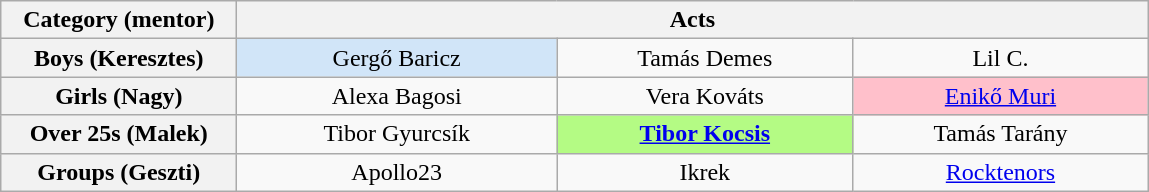<table class="wikitable" style="text-align:center">
<tr>
<th spope="col" style="width:150px;">Category (mentor)</th>
<th scope="col" colspan="3" style="width:600px;">Acts</th>
</tr>
<tr>
<th scope="col">Boys (Keresztes)</th>
<td style="background:#d1e5f8;">Gergő Baricz</td>
<td>Tamás Demes</td>
<td>Lil C.</td>
</tr>
<tr>
<th scope="col">Girls (Nagy)</th>
<td>Alexa Bagosi</td>
<td>Vera Kováts</td>
<td style="background:pink;"><a href='#'>Enikő Muri</a></td>
</tr>
<tr>
<th scope="col">Over 25s (Malek)</th>
<td>Tibor Gyurcsík</td>
<td style="background:#B4FB84;"><strong><a href='#'>Tibor Kocsis</a></strong></td>
<td>Tamás Tarány</td>
</tr>
<tr>
<th scope="col">Groups (Geszti)</th>
<td>Apollo23</td>
<td>Ikrek</td>
<td><a href='#'>Rocktenors</a></td>
</tr>
</table>
